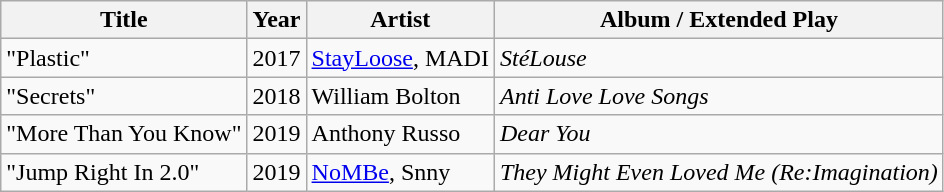<table class="wikitable">
<tr>
<th>Title</th>
<th>Year</th>
<th>Artist</th>
<th>Album / Extended Play</th>
</tr>
<tr>
<td>"Plastic"</td>
<td>2017</td>
<td><a href='#'>StayLoose</a>, MADI</td>
<td><em>StéLouse</em></td>
</tr>
<tr>
<td>"Secrets"</td>
<td>2018</td>
<td>William Bolton</td>
<td><em>Anti Love Love Songs</em></td>
</tr>
<tr>
<td>"More Than You Know"</td>
<td>2019</td>
<td>Anthony Russo</td>
<td><em>Dear You</em></td>
</tr>
<tr>
<td>"Jump Right In 2.0"</td>
<td>2019</td>
<td><a href='#'>NoMBe</a>, Snny</td>
<td><em>They Might Even Loved Me (Re:Imagination)</em></td>
</tr>
</table>
